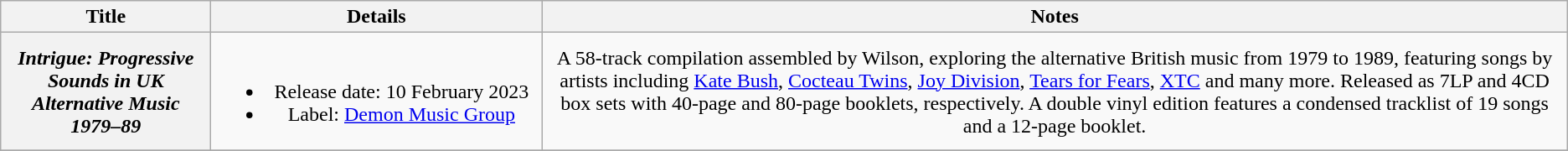<table class="wikitable plainrowheaders" style="text-align:center;">
<tr>
<th scope="col" style="width:10em;">Title</th>
<th scope="col" style="width:16em;">Details</th>
<th scope="col">Notes</th>
</tr>
<tr>
<th scope="row"><em>Intrigue: Progressive Sounds in UK Alternative Music 1979–89</em></th>
<td><br><ul><li>Release date: 10 February 2023</li><li>Label: <a href='#'>Demon Music Group</a></li></ul></td>
<td>A 58-track compilation assembled by Wilson, exploring the alternative British music from 1979 to 1989, featuring songs by artists including <a href='#'>Kate Bush</a>, <a href='#'>Cocteau Twins</a>, <a href='#'>Joy Division</a>, <a href='#'>Tears for Fears</a>, <a href='#'>XTC</a> and many more. Released as 7LP and 4CD box sets with 40-page and 80-page booklets, respectively. A double vinyl edition features a condensed tracklist of 19 songs and a 12-page booklet.</td>
</tr>
<tr>
</tr>
</table>
